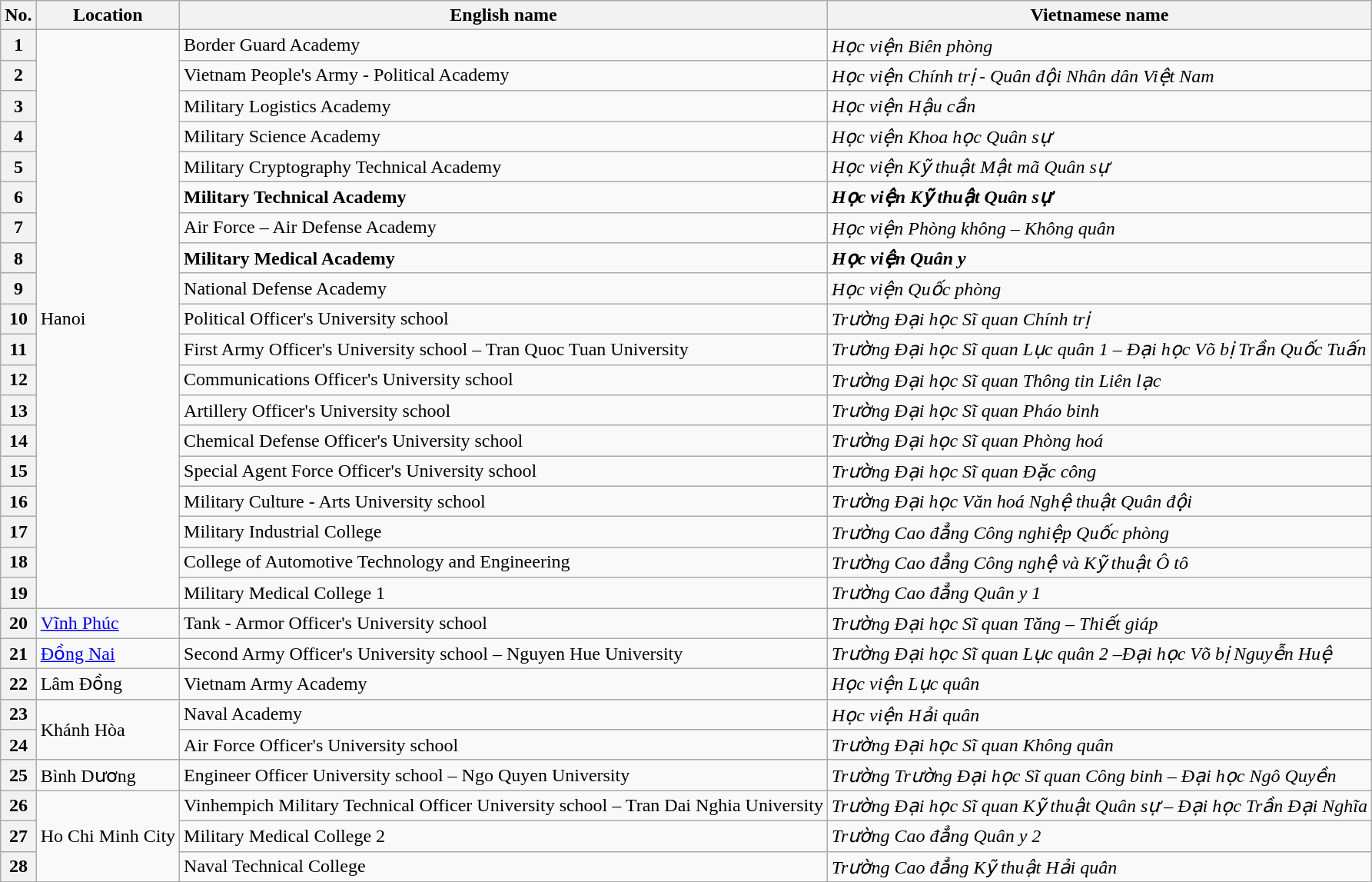<table class="wikitable">
<tr>
<th>No.</th>
<th>Location</th>
<th>English name</th>
<th>Vietnamese name</th>
</tr>
<tr>
<th align="center">1</th>
<td rowspan="19">Hanoi</td>
<td>Border Guard Academy</td>
<td><em>Học viện Biên phòng</em></td>
</tr>
<tr>
<th align="center">2</th>
<td>Vietnam People's Army - Political Academy</td>
<td><em>Học viện Chính trị - Quân đội Nhân dân Việt Nam</em></td>
</tr>
<tr>
<th align="center">3</th>
<td>Military Logistics Academy</td>
<td><em>Học viện Hậu cần</em></td>
</tr>
<tr>
<th align="center">4</th>
<td>Military Science Academy</td>
<td><em>Học viện Khoa học Quân sự</em></td>
</tr>
<tr>
<th align="center">5</th>
<td>Military Cryptography Technical Academy</td>
<td><em>Học viện Kỹ thuật Mật mã Quân sự</em></td>
</tr>
<tr>
<th align="center">6</th>
<td><strong>Military Technical Academy</strong></td>
<td><strong><em>Học viện Kỹ thuật Quân sự</em></strong></td>
</tr>
<tr>
<th align="center">7</th>
<td>Air Force – Air Defense Academy</td>
<td><em>Học viện Phòng không – Không quân</em></td>
</tr>
<tr>
<th align="center">8</th>
<td><strong>Military Medical Academy</strong></td>
<td><strong><em>Học viện Quân y</em></strong></td>
</tr>
<tr>
<th align="center">9</th>
<td>National Defense Academy</td>
<td><em>Học viện Quốc phòng</em></td>
</tr>
<tr>
<th align="center">10</th>
<td>Political Officer's University school</td>
<td><em>Trường Đại học Sĩ quan Chính trị</em></td>
</tr>
<tr>
<th align="center">11</th>
<td>First Army Officer's University school – Tran Quoc Tuan University</td>
<td><em>Trường Đại học Sĩ quan Lục quân 1 – Đại học Võ bị Trần Quốc Tuấn</em></td>
</tr>
<tr>
<th align="center">12</th>
<td>Communications Officer's University school</td>
<td><em>Trường Đại học Sĩ quan Thông tin Liên lạc</em></td>
</tr>
<tr>
<th align="center">13</th>
<td>Artillery Officer's University school</td>
<td><em>Trường Đại học Sĩ quan Pháo binh</em></td>
</tr>
<tr>
<th align="center">14</th>
<td>Chemical Defense Officer's University school</td>
<td><em>Trường Đại học Sĩ quan Phòng hoá</em></td>
</tr>
<tr>
<th align="center">15</th>
<td>Special Agent Force Officer's University school</td>
<td><em>Trường Đại học Sĩ quan Đặc công</em></td>
</tr>
<tr>
<th align="center">16</th>
<td>Military Culture - Arts University school</td>
<td><em>Trường Đại học Văn hoá Nghệ thuật Quân đội</em></td>
</tr>
<tr>
<th align="center">17</th>
<td>Military Industrial College</td>
<td><em>Trường Cao đẳng Công nghiệp Quốc phòng</em></td>
</tr>
<tr>
<th align="center">18</th>
<td>College of Automotive Technology and Engineering</td>
<td><em>Trường Cao đẳng Công nghệ và Kỹ thuật Ô tô</em></td>
</tr>
<tr>
<th align="center">19</th>
<td>Military Medical College 1</td>
<td><em>Trường Cao đẳng Quân y 1</em></td>
</tr>
<tr>
<th align="center">20</th>
<td><a href='#'>Vĩnh Phúc</a></td>
<td>Tank - Armor Officer's University school</td>
<td><em>Trường Đại học Sĩ quan Tăng – Thiết giáp</em></td>
</tr>
<tr>
<th align="center">21</th>
<td><a href='#'>Đồng Nai</a></td>
<td>Second Army Officer's University school – Nguyen Hue University</td>
<td><em>Trường Đại học Sĩ quan Lục quân 2 –Đại học Võ bị Nguyễn Huệ</em></td>
</tr>
<tr>
<th align="center">22</th>
<td>Lâm Đồng</td>
<td>Vietnam Army Academy</td>
<td><em>Học viện Lục quân</em></td>
</tr>
<tr>
<th align="center">23</th>
<td rowspan="2">Khánh Hòa</td>
<td>Naval Academy</td>
<td><em>Học viện Hải quân</em></td>
</tr>
<tr>
<th align="center">24</th>
<td>Air Force Officer's University school</td>
<td><em>Trường Đại học Sĩ quan Không quân</em></td>
</tr>
<tr>
<th align="center">25</th>
<td>Bình Dương</td>
<td>Engineer Officer University school – Ngo Quyen University</td>
<td><em>Trường Trường Đại học Sĩ quan Công binh – Đại học Ngô Quyền</em></td>
</tr>
<tr>
<th align="center">26</th>
<td rowspan="3">Ho Chi Minh City</td>
<td>Vinhempich Military Technical Officer University school – Tran Dai Nghia University</td>
<td><em>Trường Đại học Sĩ quan Kỹ thuật Quân sự – Đại học Trần Đại Nghĩa</em></td>
</tr>
<tr>
<th align="center">27</th>
<td>Military Medical College 2</td>
<td><em>Trường Cao đẳng Quân y 2</em></td>
</tr>
<tr>
<th align="center">28</th>
<td>Naval Technical College</td>
<td><em>Trường Cao đẳng Kỹ thuật Hải quân</em></td>
</tr>
</table>
